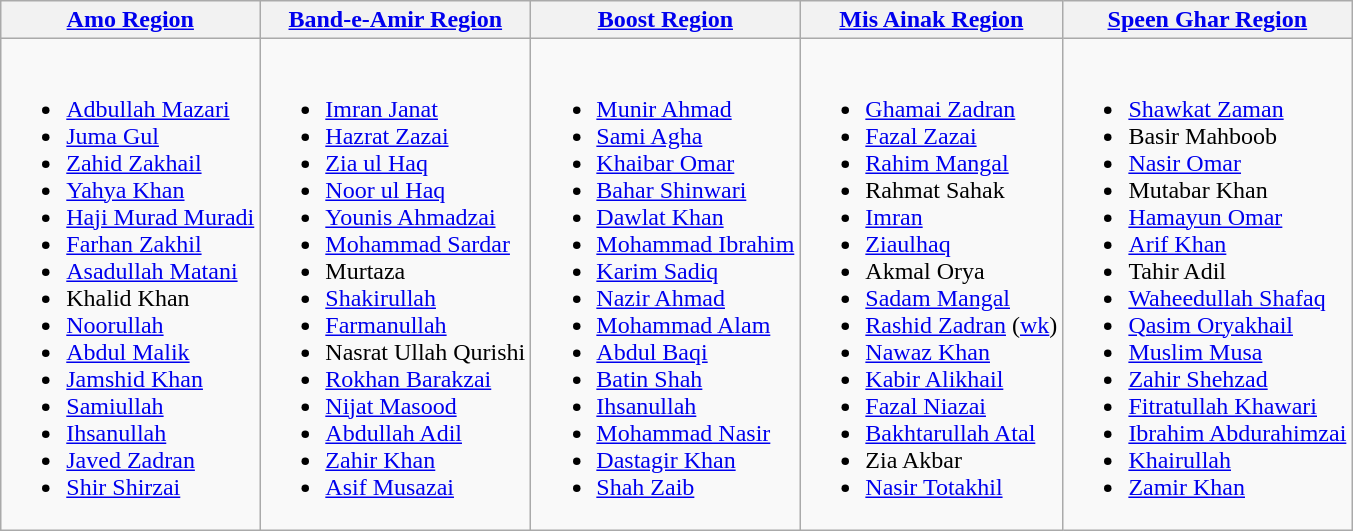<table class="wikitable">
<tr>
<th><a href='#'>Amo Region</a></th>
<th><a href='#'>Band-e-Amir Region</a></th>
<th><a href='#'>Boost Region</a></th>
<th><a href='#'>Mis Ainak Region</a></th>
<th><a href='#'>Speen Ghar Region</a></th>
</tr>
<tr>
<td><br><ul><li><a href='#'>Adbullah Mazari</a></li><li><a href='#'>Juma Gul</a></li><li><a href='#'>Zahid Zakhail</a></li><li><a href='#'>Yahya Khan</a></li><li><a href='#'>Haji Murad Muradi</a></li><li><a href='#'>Farhan Zakhil</a></li><li><a href='#'>Asadullah Matani</a></li><li>Khalid Khan</li><li><a href='#'>Noorullah</a></li><li><a href='#'>Abdul Malik</a></li><li><a href='#'>Jamshid Khan</a></li><li><a href='#'>Samiullah</a></li><li><a href='#'>Ihsanullah</a></li><li><a href='#'>Javed Zadran</a></li><li><a href='#'>Shir Shirzai</a></li></ul></td>
<td><br><ul><li><a href='#'>Imran Janat</a></li><li><a href='#'>Hazrat Zazai</a></li><li><a href='#'>Zia ul Haq</a></li><li><a href='#'>Noor ul Haq</a></li><li><a href='#'>Younis Ahmadzai</a></li><li><a href='#'>Mohammad Sardar</a></li><li>Murtaza</li><li><a href='#'>Shakirullah</a></li><li><a href='#'>Farmanullah</a></li><li>Nasrat Ullah Qurishi</li><li><a href='#'>Rokhan Barakzai</a></li><li><a href='#'>Nijat Masood</a></li><li><a href='#'>Abdullah Adil</a></li><li><a href='#'>Zahir Khan</a></li><li><a href='#'>Asif Musazai</a></li></ul></td>
<td><br><ul><li><a href='#'>Munir Ahmad</a></li><li><a href='#'>Sami Agha</a></li><li><a href='#'>Khaibar Omar</a></li><li><a href='#'>Bahar Shinwari</a></li><li><a href='#'>Dawlat Khan</a></li><li><a href='#'>Mohammad Ibrahim</a></li><li><a href='#'>Karim Sadiq</a></li><li><a href='#'>Nazir Ahmad</a></li><li><a href='#'>Mohammad Alam</a></li><li><a href='#'>Abdul Baqi</a></li><li><a href='#'>Batin Shah</a></li><li><a href='#'>Ihsanullah</a></li><li><a href='#'>Mohammad Nasir</a></li><li><a href='#'>Dastagir Khan</a></li><li><a href='#'>Shah Zaib</a></li></ul></td>
<td><br><ul><li><a href='#'>Ghamai Zadran</a></li><li><a href='#'>Fazal Zazai</a></li><li><a href='#'>Rahim Mangal</a></li><li>Rahmat Sahak</li><li><a href='#'>Imran</a></li><li><a href='#'>Ziaulhaq</a></li><li>Akmal Orya</li><li><a href='#'>Sadam Mangal</a></li><li><a href='#'>Rashid Zadran</a> (<a href='#'>wk</a>)</li><li><a href='#'>Nawaz Khan</a></li><li><a href='#'>Kabir Alikhail</a></li><li><a href='#'>Fazal Niazai</a></li><li><a href='#'>Bakhtarullah Atal</a></li><li>Zia Akbar</li><li><a href='#'>Nasir Totakhil</a></li></ul></td>
<td><br><ul><li><a href='#'>Shawkat Zaman</a></li><li>Basir Mahboob</li><li><a href='#'>Nasir Omar</a></li><li>Mutabar Khan</li><li><a href='#'>Hamayun Omar</a></li><li><a href='#'>Arif Khan</a></li><li>Tahir Adil</li><li><a href='#'>Waheedullah Shafaq</a></li><li><a href='#'>Qasim Oryakhail</a></li><li><a href='#'>Muslim Musa</a></li><li><a href='#'>Zahir Shehzad</a></li><li><a href='#'>Fitratullah Khawari</a></li><li><a href='#'>Ibrahim Abdurahimzai</a></li><li><a href='#'>Khairullah</a></li><li><a href='#'>Zamir Khan</a></li></ul></td>
</tr>
</table>
